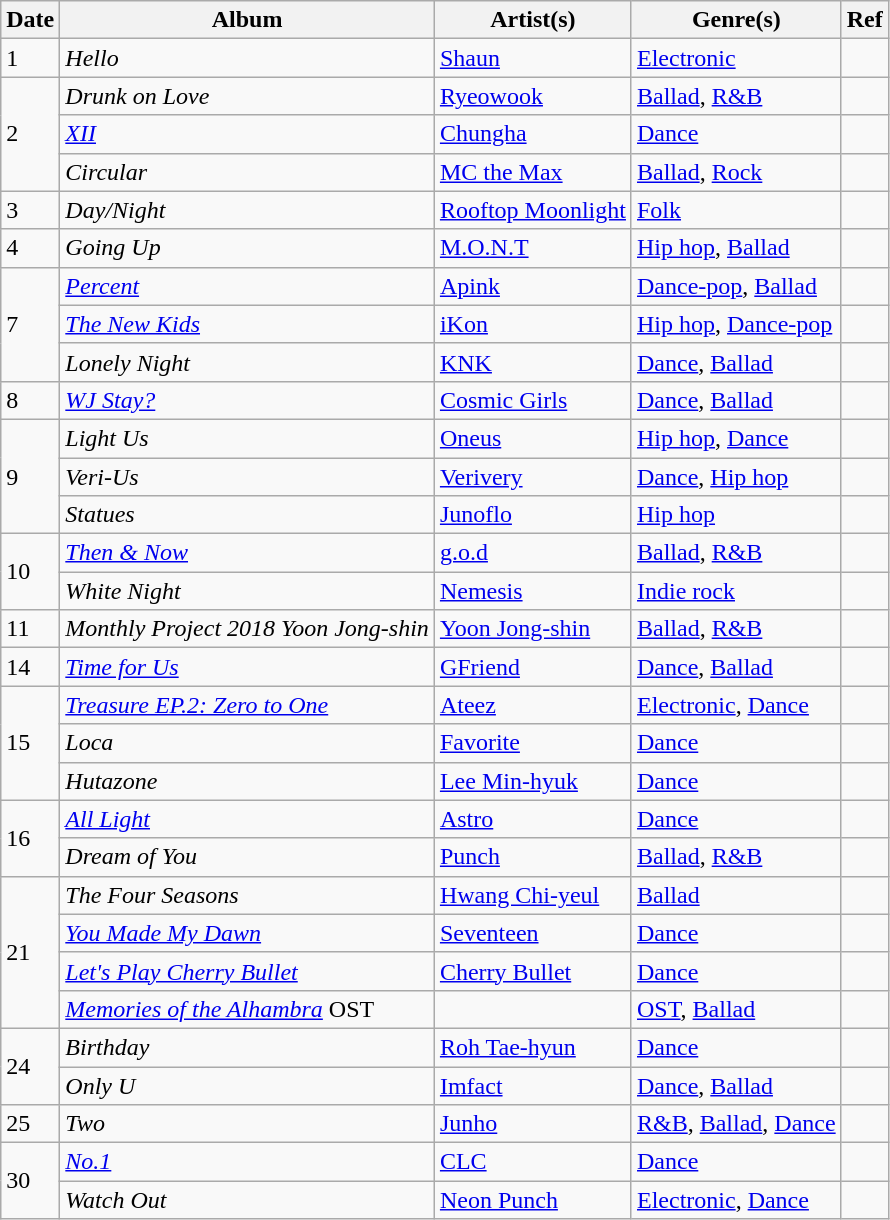<table class="wikitable">
<tr>
<th>Date</th>
<th>Album</th>
<th>Artist(s)</th>
<th>Genre(s)</th>
<th>Ref</th>
</tr>
<tr>
<td>1</td>
<td><em>Hello</em></td>
<td><a href='#'>Shaun</a></td>
<td><a href='#'>Electronic</a></td>
<td></td>
</tr>
<tr>
<td rowspan="3">2</td>
<td><em>Drunk on Love</em></td>
<td><a href='#'>Ryeowook</a></td>
<td><a href='#'>Ballad</a>, <a href='#'>R&B</a></td>
<td></td>
</tr>
<tr>
<td><em><a href='#'>XII</a></em></td>
<td><a href='#'>Chungha</a></td>
<td><a href='#'>Dance</a></td>
<td></td>
</tr>
<tr>
<td><em>Circular</em></td>
<td><a href='#'>MC the Max</a></td>
<td><a href='#'>Ballad</a>, <a href='#'>Rock</a></td>
<td></td>
</tr>
<tr>
<td rowspan=1>3</td>
<td><em>Day/Night</em></td>
<td><a href='#'>Rooftop Moonlight</a></td>
<td><a href='#'>Folk</a></td>
<td></td>
</tr>
<tr>
<td>4</td>
<td><em>Going Up</em></td>
<td><a href='#'>M.O.N.T</a></td>
<td><a href='#'>Hip hop</a>, <a href='#'>Ballad</a></td>
<td></td>
</tr>
<tr>
<td rowspan=3>7</td>
<td><em><a href='#'>Percent</a></em></td>
<td><a href='#'>Apink</a></td>
<td><a href='#'>Dance-pop</a>, <a href='#'>Ballad</a></td>
<td></td>
</tr>
<tr>
<td><em><a href='#'>The New Kids</a></em></td>
<td><a href='#'>iKon</a></td>
<td><a href='#'>Hip hop</a>, <a href='#'>Dance-pop</a></td>
<td></td>
</tr>
<tr>
<td><em>Lonely Night</em></td>
<td><a href='#'>KNK</a></td>
<td><a href='#'>Dance</a>, <a href='#'>Ballad</a></td>
<td></td>
</tr>
<tr>
<td>8</td>
<td><em><a href='#'>WJ Stay?</a></em></td>
<td><a href='#'>Cosmic Girls</a></td>
<td><a href='#'>Dance</a>, <a href='#'>Ballad</a></td>
<td></td>
</tr>
<tr>
<td rowspan=3>9</td>
<td><em>Light Us</em></td>
<td><a href='#'>Oneus</a></td>
<td><a href='#'>Hip hop</a>, <a href='#'>Dance</a></td>
<td></td>
</tr>
<tr>
<td><em>Veri-Us</em></td>
<td><a href='#'>Verivery</a></td>
<td><a href='#'>Dance</a>, <a href='#'>Hip hop</a></td>
<td></td>
</tr>
<tr>
<td><em>Statues</em></td>
<td><a href='#'>Junoflo</a></td>
<td><a href='#'>Hip hop</a></td>
<td></td>
</tr>
<tr>
<td rowspan="2">10</td>
<td><em><a href='#'>Then & Now</a></em></td>
<td><a href='#'>g.o.d</a></td>
<td><a href='#'>Ballad</a>, <a href='#'>R&B</a></td>
<td></td>
</tr>
<tr>
<td><em>White Night</em></td>
<td><a href='#'>Nemesis</a></td>
<td><a href='#'>Indie rock</a></td>
<td></td>
</tr>
<tr>
<td>11</td>
<td><em>Monthly Project 2018 Yoon Jong-shin</em></td>
<td><a href='#'>Yoon Jong-shin</a></td>
<td><a href='#'>Ballad</a>, <a href='#'>R&B</a></td>
<td></td>
</tr>
<tr>
<td>14</td>
<td><em><a href='#'>Time for Us</a></em></td>
<td><a href='#'>GFriend</a></td>
<td><a href='#'>Dance</a>, <a href='#'>Ballad</a></td>
<td></td>
</tr>
<tr>
<td rowspan=3>15</td>
<td><em><a href='#'>Treasure EP.2: Zero to One</a></em></td>
<td><a href='#'>Ateez</a></td>
<td><a href='#'>Electronic</a>, <a href='#'>Dance</a></td>
<td></td>
</tr>
<tr>
<td><em>Loca</em></td>
<td><a href='#'>Favorite</a></td>
<td><a href='#'>Dance</a></td>
<td></td>
</tr>
<tr>
<td><em>Hutazone</em></td>
<td><a href='#'>Lee Min-hyuk</a></td>
<td><a href='#'>Dance</a></td>
<td></td>
</tr>
<tr>
<td rowspan=2>16</td>
<td><em><a href='#'>All Light</a></em></td>
<td><a href='#'>Astro</a></td>
<td><a href='#'>Dance</a></td>
<td></td>
</tr>
<tr>
<td><em>Dream of You</em></td>
<td><a href='#'>Punch</a></td>
<td><a href='#'>Ballad</a>, <a href='#'>R&B</a></td>
<td></td>
</tr>
<tr>
<td rowspan=4>21</td>
<td><em>The Four Seasons</em></td>
<td><a href='#'>Hwang Chi-yeul</a></td>
<td><a href='#'>Ballad</a></td>
<td></td>
</tr>
<tr>
<td><em><a href='#'>You Made My Dawn</a></em></td>
<td><a href='#'>Seventeen</a></td>
<td><a href='#'>Dance</a></td>
<td></td>
</tr>
<tr>
<td><em><a href='#'>Let's Play Cherry Bullet</a></em></td>
<td><a href='#'>Cherry Bullet</a></td>
<td><a href='#'>Dance</a></td>
<td></td>
</tr>
<tr>
<td><em><a href='#'>Memories of the Alhambra</a></em> OST</td>
<td></td>
<td><a href='#'>OST</a>, <a href='#'>Ballad</a></td>
<td></td>
</tr>
<tr>
<td rowspan="2">24</td>
<td><em>Birthday</em></td>
<td><a href='#'>Roh Tae-hyun</a></td>
<td><a href='#'>Dance</a></td>
<td></td>
</tr>
<tr>
<td><em>Only U</em></td>
<td><a href='#'>Imfact</a></td>
<td><a href='#'>Dance</a>, <a href='#'>Ballad</a></td>
<td></td>
</tr>
<tr>
<td>25</td>
<td><em>Two</em></td>
<td><a href='#'>Junho</a></td>
<td><a href='#'>R&B</a>, <a href='#'>Ballad</a>, <a href='#'>Dance</a></td>
<td></td>
</tr>
<tr>
<td rowspan="2">30</td>
<td><a href='#'><em>No.1</em></a></td>
<td><a href='#'>CLC</a></td>
<td><a href='#'>Dance</a></td>
<td></td>
</tr>
<tr>
<td><em>Watch Out</em></td>
<td><a href='#'>Neon Punch</a></td>
<td><a href='#'>Electronic</a>, <a href='#'>Dance</a></td>
<td></td>
</tr>
</table>
